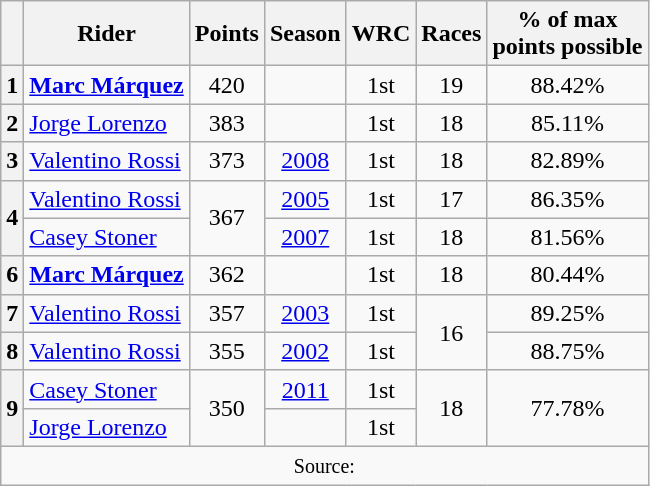<table class="wikitable" style="text-align:center">
<tr>
<th></th>
<th>Rider</th>
<th>Points</th>
<th>Season</th>
<th>WRC</th>
<th>Races</th>
<th><strong>% of max</strong><br><strong>points possible</strong></th>
</tr>
<tr>
<th>1</th>
<td align=left> <strong><a href='#'>Marc Márquez</a></strong></td>
<td>420</td>
<td></td>
<td>1st</td>
<td>19</td>
<td>88.42%</td>
</tr>
<tr>
<th>2</th>
<td align=left> <a href='#'>Jorge Lorenzo</a></td>
<td>383</td>
<td></td>
<td>1st</td>
<td>18</td>
<td>85.11%</td>
</tr>
<tr>
<th>3</th>
<td align=left> <a href='#'>Valentino Rossi</a></td>
<td>373</td>
<td><a href='#'>2008</a></td>
<td>1st</td>
<td>18</td>
<td>82.89%</td>
</tr>
<tr>
<th rowspan=2>4</th>
<td align=left> <a href='#'>Valentino Rossi</a></td>
<td rowspan="2">367</td>
<td><a href='#'>2005</a></td>
<td>1st</td>
<td>17</td>
<td>86.35%</td>
</tr>
<tr>
<td align=left> <a href='#'>Casey Stoner</a></td>
<td><a href='#'>2007</a></td>
<td>1st</td>
<td>18</td>
<td>81.56%</td>
</tr>
<tr>
<th>6</th>
<td align=left> <strong><a href='#'>Marc Márquez</a></strong></td>
<td>362</td>
<td></td>
<td>1st</td>
<td>18</td>
<td>80.44%</td>
</tr>
<tr>
<th>7</th>
<td align=left> <a href='#'>Valentino Rossi</a></td>
<td>357</td>
<td><a href='#'>2003</a></td>
<td>1st</td>
<td rowspan=2>16</td>
<td>89.25%</td>
</tr>
<tr>
<th>8</th>
<td align=left> <a href='#'>Valentino Rossi</a></td>
<td>355</td>
<td><a href='#'>2002</a></td>
<td>1st</td>
<td>88.75%</td>
</tr>
<tr>
<th rowspan=2>9</th>
<td align=left> <a href='#'>Casey Stoner</a></td>
<td rowspan="2">350</td>
<td><a href='#'>2011</a></td>
<td>1st</td>
<td rowspan=2>18</td>
<td rowspan=2>77.78%</td>
</tr>
<tr>
<td align=left> <a href='#'>Jorge Lorenzo</a></td>
<td></td>
<td>1st</td>
</tr>
<tr>
<td colspan="7"><small>Source:</small></td>
</tr>
</table>
